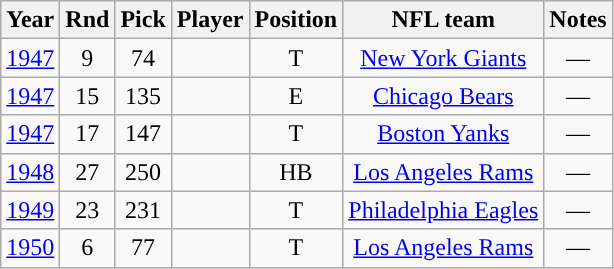<table class="wikitable sortable">
<tr>
<th>Year</th>
<th>Rnd</th>
<th>Pick</th>
<th>Player</th>
<th>Position</th>
<th>NFL team</th>
<th>Notes</th>
</tr>
<tr>
<td align="center"><a href='#'>1947</a></td>
<td align="center">9</td>
<td align="center">74</td>
<td align="center"></td>
<td align="center">T</td>
<td align="center"><a href='#'>New York Giants</a></td>
<td align="center">—</td>
</tr>
<tr>
<td align="center"><a href='#'>1947</a></td>
<td align="center">15</td>
<td align="center">135</td>
<td align="center"></td>
<td align="center">E</td>
<td align="center"><a href='#'>Chicago Bears</a></td>
<td align="center">—</td>
</tr>
<tr>
<td align="center"><a href='#'>1947</a></td>
<td align="center">17</td>
<td align="center">147</td>
<td align="center"></td>
<td align="center">T</td>
<td align="center"><a href='#'>Boston Yanks</a></td>
<td align="center">—</td>
</tr>
<tr>
<td align="center"><a href='#'>1948</a></td>
<td align="center">27</td>
<td align="center">250</td>
<td align="center"></td>
<td align="center">HB</td>
<td align="center"><a href='#'>Los Angeles Rams</a></td>
<td align="center">—</td>
</tr>
<tr>
<td align="center"><a href='#'>1949</a></td>
<td align="center">23</td>
<td align="center">231</td>
<td align="center"></td>
<td align="center">T</td>
<td align="center"><a href='#'>Philadelphia Eagles</a></td>
<td align="center">—</td>
</tr>
<tr>
<td align="center"><a href='#'>1950</a></td>
<td align="center">6</td>
<td align="center">77</td>
<td align="center"></td>
<td align="center">T</td>
<td align="center"><a href='#'>Los Angeles Rams</a></td>
<td align="center">—</td>
</tr>
</table>
